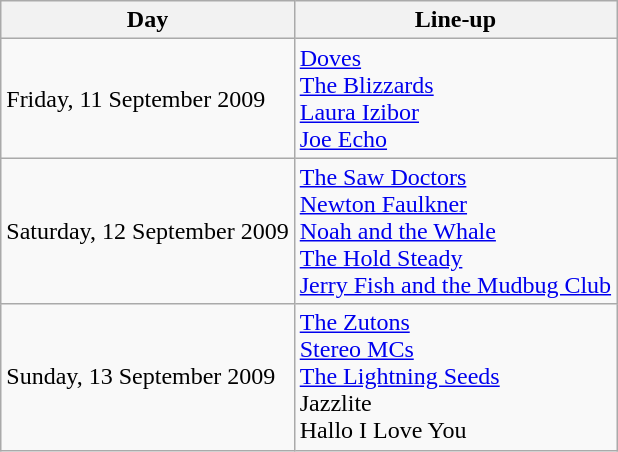<table class="wikitable">
<tr>
<th>Day</th>
<th>Line‑up</th>
</tr>
<tr>
<td>Friday, 11 September 2009</td>
<td><a href='#'>Doves</a><br><a href='#'>The Blizzards</a><br><a href='#'>Laura Izibor</a><br><a href='#'>Joe Echo</a></td>
</tr>
<tr>
<td>Saturday, 12 September 2009</td>
<td><a href='#'>The Saw Doctors</a><br><a href='#'>Newton Faulkner</a><br><a href='#'>Noah and the Whale</a><br><a href='#'>The Hold Steady</a><br><a href='#'>Jerry Fish and the Mudbug Club</a></td>
</tr>
<tr>
<td>Sunday, 13 September 2009</td>
<td><a href='#'>The Zutons</a><br><a href='#'>Stereo MCs</a><br><a href='#'>The Lightning Seeds</a><br>Jazzlite<br>Hallo I Love You</td>
</tr>
</table>
